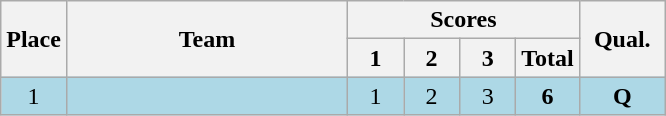<table class=wikitable style="text-align:center">
<tr>
<th width=20 rowspan=2>Place</th>
<th width=180 rowspan=2>Team</th>
<th colspan=4>Scores</th>
<th width=50 rowspan=2>Qual.</th>
</tr>
<tr>
<th width=30>1</th>
<th width=30>2</th>
<th width=30>3</th>
<th>Total</th>
</tr>
<tr bgcolor=lightblue>
<td>1</td>
<td align=left></td>
<td>1</td>
<td>2</td>
<td>3</td>
<td><strong>6</strong></td>
<td><strong>Q</strong></td>
</tr>
</table>
